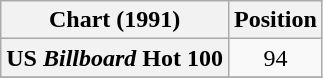<table class="wikitable sortable plainrowheaders">
<tr>
<th scope="col">Chart (1991)</th>
<th scope="col">Position</th>
</tr>
<tr>
<th scope="row">US <em>Billboard</em> Hot 100</th>
<td style="text-align:center;">94</td>
</tr>
<tr>
</tr>
</table>
